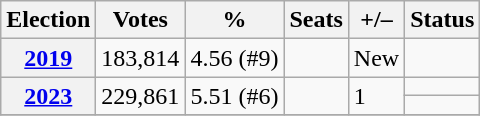<table class="wikitable" text-align:left;">
<tr>
<th>Election</th>
<th>Votes</th>
<th>%</th>
<th>Seats</th>
<th>+/–</th>
<th>Status</th>
</tr>
<tr>
<th><a href='#'>2019</a></th>
<td>183,814</td>
<td>4.56 (#9)</td>
<td></td>
<td>New</td>
<td></td>
</tr>
<tr>
<th rowspan="2"><a href='#'>2023</a></th>
<td rowspan="2">229,861</td>
<td rowspan="2">5.51 (#6)</td>
<td rowspan="2"></td>
<td rowspan="2"> 1</td>
<td> </td>
</tr>
<tr>
<td> </td>
</tr>
<tr>
</tr>
</table>
